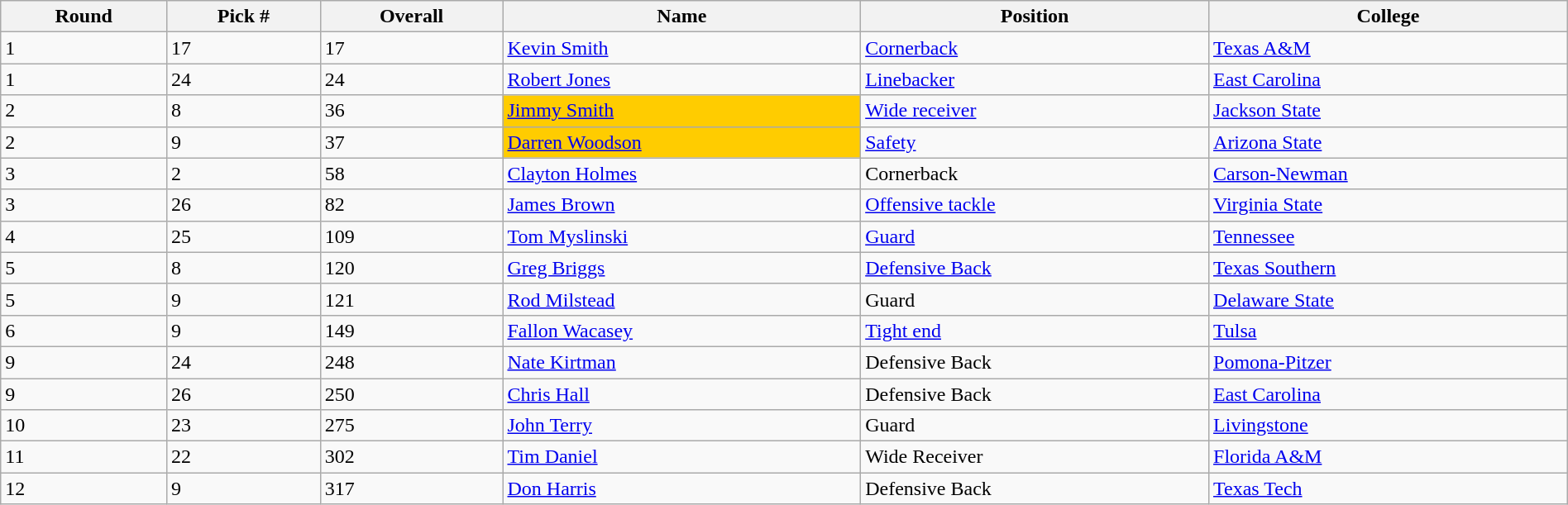<table class="wikitable sortable sortable" style="width: 100%">
<tr>
<th>Round</th>
<th>Pick #</th>
<th>Overall</th>
<th>Name</th>
<th>Position</th>
<th>College</th>
</tr>
<tr>
<td>1</td>
<td>17</td>
<td>17</td>
<td><a href='#'>Kevin Smith</a></td>
<td><a href='#'>Cornerback</a></td>
<td><a href='#'>Texas A&M</a></td>
</tr>
<tr>
<td>1</td>
<td>24</td>
<td>24</td>
<td><a href='#'>Robert Jones</a></td>
<td><a href='#'>Linebacker</a></td>
<td><a href='#'>East Carolina</a></td>
</tr>
<tr>
<td>2</td>
<td>8</td>
<td>36</td>
<td bgcolor=#FFCC00><a href='#'>Jimmy Smith</a></td>
<td><a href='#'>Wide receiver</a></td>
<td><a href='#'>Jackson State</a></td>
</tr>
<tr>
<td>2</td>
<td>9</td>
<td>37</td>
<td bgcolor=#FFCC00><a href='#'>Darren Woodson</a></td>
<td><a href='#'>Safety</a></td>
<td><a href='#'>Arizona State</a></td>
</tr>
<tr>
<td>3</td>
<td>2</td>
<td>58</td>
<td><a href='#'>Clayton Holmes</a></td>
<td>Cornerback</td>
<td><a href='#'>Carson-Newman</a></td>
</tr>
<tr>
<td>3</td>
<td>26</td>
<td>82</td>
<td><a href='#'>James Brown</a></td>
<td><a href='#'>Offensive tackle</a></td>
<td><a href='#'>Virginia State</a></td>
</tr>
<tr>
<td>4</td>
<td>25</td>
<td>109</td>
<td><a href='#'>Tom Myslinski</a></td>
<td><a href='#'>Guard</a></td>
<td><a href='#'>Tennessee</a></td>
</tr>
<tr>
<td>5</td>
<td>8</td>
<td>120</td>
<td><a href='#'>Greg Briggs</a></td>
<td><a href='#'>Defensive Back</a></td>
<td><a href='#'>Texas Southern</a></td>
</tr>
<tr>
<td>5</td>
<td>9</td>
<td>121</td>
<td><a href='#'>Rod Milstead</a></td>
<td>Guard</td>
<td><a href='#'>Delaware State</a></td>
</tr>
<tr>
<td>6</td>
<td>9</td>
<td>149</td>
<td><a href='#'>Fallon Wacasey</a></td>
<td><a href='#'>Tight end</a></td>
<td><a href='#'>Tulsa</a></td>
</tr>
<tr>
<td>9</td>
<td>24</td>
<td>248</td>
<td><a href='#'>Nate Kirtman</a></td>
<td>Defensive Back</td>
<td><a href='#'>Pomona-Pitzer</a></td>
</tr>
<tr>
<td>9</td>
<td>26</td>
<td>250</td>
<td><a href='#'>Chris Hall</a></td>
<td>Defensive Back</td>
<td><a href='#'>East Carolina</a></td>
</tr>
<tr>
<td>10</td>
<td>23</td>
<td>275</td>
<td><a href='#'>John Terry</a></td>
<td>Guard</td>
<td><a href='#'>Livingstone</a></td>
</tr>
<tr>
<td>11</td>
<td>22</td>
<td>302</td>
<td><a href='#'>Tim Daniel</a></td>
<td>Wide Receiver</td>
<td><a href='#'>Florida A&M</a></td>
</tr>
<tr>
<td>12</td>
<td>9</td>
<td>317</td>
<td><a href='#'>Don Harris</a></td>
<td>Defensive Back</td>
<td><a href='#'>Texas Tech</a></td>
</tr>
</table>
